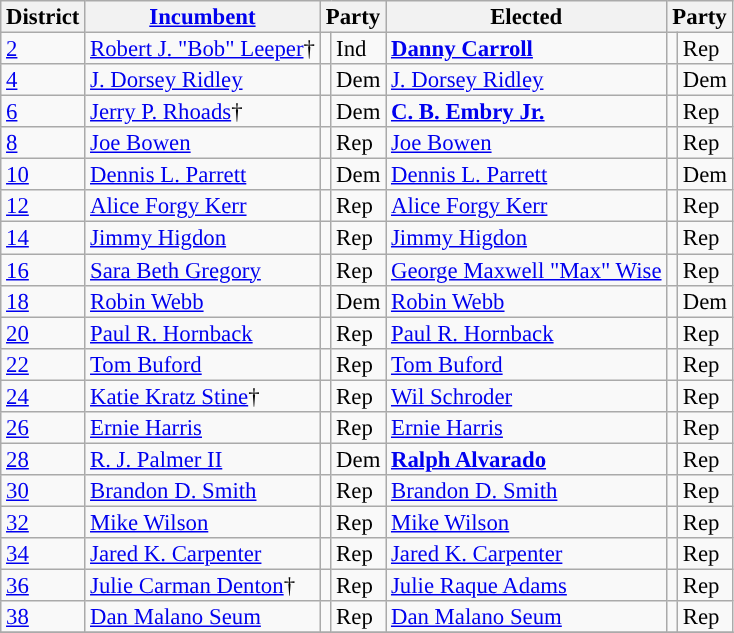<table class="sortable wikitable" style="font-size:95%;line-height:14px;">
<tr>
<th class="unsortable">District</th>
<th class="unsortable"><a href='#'>Incumbent</a></th>
<th colspan="2">Party</th>
<th class="unsortable">Elected</th>
<th colspan="2">Party</th>
</tr>
<tr>
<td><a href='#'>2</a></td>
<td><a href='#'>Robert J. "Bob" Leeper</a>†</td>
<td style="background:"></td>
<td>Ind</td>
<td><strong><a href='#'>Danny Carroll</a></strong></td>
<td style="background:"></td>
<td>Rep</td>
</tr>
<tr>
<td><a href='#'>4</a></td>
<td><a href='#'>J. Dorsey Ridley</a></td>
<td style="background:"></td>
<td>Dem</td>
<td><a href='#'>J. Dorsey Ridley</a></td>
<td style="background:"></td>
<td>Dem</td>
</tr>
<tr>
<td><a href='#'>6</a></td>
<td><a href='#'>Jerry P. Rhoads</a>†</td>
<td style="background:"></td>
<td>Dem</td>
<td><strong><a href='#'>C. B. Embry Jr.</a></strong></td>
<td style="background:"></td>
<td>Rep</td>
</tr>
<tr>
<td><a href='#'>8</a></td>
<td><a href='#'>Joe Bowen</a></td>
<td style="background:"></td>
<td>Rep</td>
<td><a href='#'>Joe Bowen</a></td>
<td style="background:"></td>
<td>Rep</td>
</tr>
<tr>
<td><a href='#'>10</a></td>
<td><a href='#'>Dennis L. Parrett</a></td>
<td style="background:"></td>
<td>Dem</td>
<td><a href='#'>Dennis L. Parrett</a></td>
<td style="background:"></td>
<td>Dem</td>
</tr>
<tr>
<td><a href='#'>12</a></td>
<td><a href='#'>Alice Forgy Kerr</a></td>
<td style="background:"></td>
<td>Rep</td>
<td><a href='#'>Alice Forgy Kerr</a></td>
<td style="background:"></td>
<td>Rep</td>
</tr>
<tr>
<td><a href='#'>14</a></td>
<td><a href='#'>Jimmy Higdon</a></td>
<td style="background:"></td>
<td>Rep</td>
<td><a href='#'>Jimmy Higdon</a></td>
<td style="background:"></td>
<td>Rep</td>
</tr>
<tr>
<td><a href='#'>16</a></td>
<td><a href='#'>Sara Beth Gregory</a></td>
<td style="background:"></td>
<td>Rep</td>
<td><a href='#'>George Maxwell "Max" Wise</a></td>
<td style="background:"></td>
<td>Rep</td>
</tr>
<tr>
<td><a href='#'>18</a></td>
<td><a href='#'>Robin Webb</a></td>
<td style="background:"></td>
<td>Dem</td>
<td><a href='#'>Robin Webb</a></td>
<td style="background:"></td>
<td>Dem</td>
</tr>
<tr>
<td><a href='#'>20</a></td>
<td><a href='#'>Paul R. Hornback</a></td>
<td style="background:"></td>
<td>Rep</td>
<td><a href='#'>Paul R. Hornback</a></td>
<td style="background:"></td>
<td>Rep</td>
</tr>
<tr>
<td><a href='#'>22</a></td>
<td><a href='#'>Tom Buford</a></td>
<td style="background:"></td>
<td>Rep</td>
<td><a href='#'>Tom Buford</a></td>
<td style="background:"></td>
<td>Rep</td>
</tr>
<tr>
<td><a href='#'>24</a></td>
<td><a href='#'>Katie Kratz Stine</a>†</td>
<td style="background:"></td>
<td>Rep</td>
<td><a href='#'>Wil Schroder</a></td>
<td style="background:"></td>
<td>Rep</td>
</tr>
<tr>
<td><a href='#'>26</a></td>
<td><a href='#'>Ernie Harris</a></td>
<td style="background:"></td>
<td>Rep</td>
<td><a href='#'>Ernie Harris</a></td>
<td style="background:"></td>
<td>Rep</td>
</tr>
<tr>
<td><a href='#'>28</a></td>
<td><a href='#'>R. J. Palmer II</a></td>
<td style="background:"></td>
<td>Dem</td>
<td><strong><a href='#'>Ralph Alvarado</a></strong></td>
<td style="background:"></td>
<td>Rep</td>
</tr>
<tr>
<td><a href='#'>30</a></td>
<td><a href='#'>Brandon D. Smith</a></td>
<td style="background:"></td>
<td>Rep</td>
<td><a href='#'>Brandon D. Smith</a></td>
<td style="background:"></td>
<td>Rep</td>
</tr>
<tr>
<td><a href='#'>32</a></td>
<td><a href='#'>Mike Wilson</a></td>
<td style="background:"></td>
<td>Rep</td>
<td><a href='#'>Mike Wilson</a></td>
<td style="background:"></td>
<td>Rep</td>
</tr>
<tr>
<td><a href='#'>34</a></td>
<td><a href='#'>Jared K. Carpenter</a></td>
<td style="background:"></td>
<td>Rep</td>
<td><a href='#'>Jared K. Carpenter</a></td>
<td style="background:"></td>
<td>Rep</td>
</tr>
<tr>
<td><a href='#'>36</a></td>
<td><a href='#'>Julie Carman Denton</a>†</td>
<td style="background:"></td>
<td>Rep</td>
<td><a href='#'>Julie Raque Adams</a></td>
<td style="background:"></td>
<td>Rep</td>
</tr>
<tr>
<td><a href='#'>38</a></td>
<td><a href='#'>Dan Malano Seum</a></td>
<td style="background:"></td>
<td>Rep</td>
<td><a href='#'>Dan Malano Seum</a></td>
<td style="background:"></td>
<td>Rep</td>
</tr>
<tr>
</tr>
</table>
